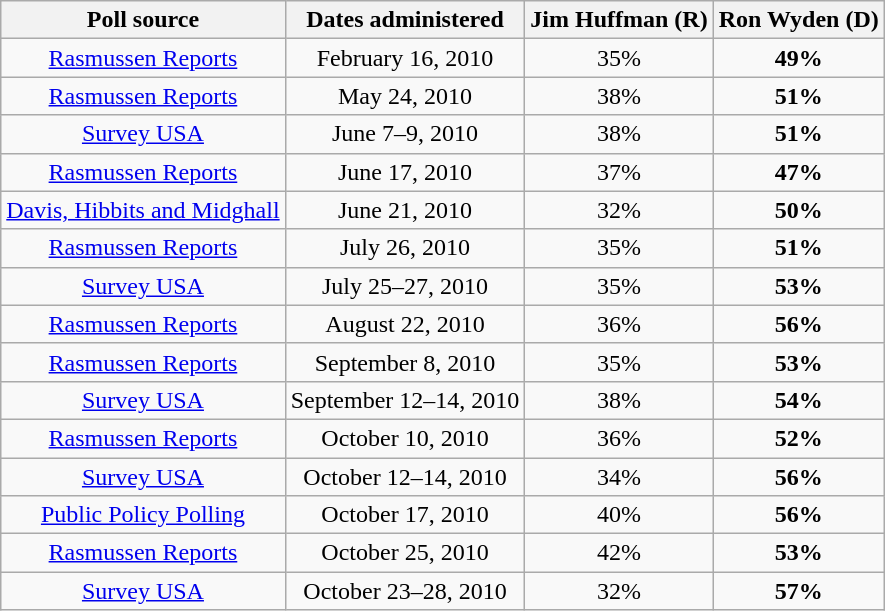<table class="wikitable" style="text-align:center">
<tr valign=bottom>
<th>Poll source</th>
<th>Dates administered</th>
<th>Jim Huffman (R)</th>
<th>Ron Wyden (D)</th>
</tr>
<tr>
<td><a href='#'>Rasmussen Reports</a></td>
<td>February 16, 2010</td>
<td>35%</td>
<td><strong>49%</strong></td>
</tr>
<tr>
<td><a href='#'>Rasmussen Reports</a></td>
<td>May 24, 2010</td>
<td>38%</td>
<td><strong>51%</strong></td>
</tr>
<tr>
<td><a href='#'>Survey USA</a></td>
<td>June 7–9, 2010</td>
<td>38%</td>
<td><strong>51%</strong></td>
</tr>
<tr>
<td><a href='#'>Rasmussen Reports</a></td>
<td>June 17, 2010</td>
<td>37%</td>
<td><strong>47%</strong></td>
</tr>
<tr>
<td><a href='#'>Davis, Hibbits and Midghall</a></td>
<td>June 21, 2010</td>
<td>32%</td>
<td><strong>50%</strong></td>
</tr>
<tr>
<td><a href='#'>Rasmussen Reports</a></td>
<td>July 26, 2010</td>
<td>35%</td>
<td><strong>51%</strong></td>
</tr>
<tr>
<td><a href='#'>Survey USA</a></td>
<td>July 25–27, 2010</td>
<td>35%</td>
<td><strong>53%</strong></td>
</tr>
<tr>
<td><a href='#'>Rasmussen Reports</a></td>
<td>August 22, 2010</td>
<td>36%</td>
<td><strong>56%</strong></td>
</tr>
<tr>
<td><a href='#'>Rasmussen Reports</a></td>
<td>September 8, 2010</td>
<td>35%</td>
<td><strong>53%</strong></td>
</tr>
<tr>
<td><a href='#'>Survey USA</a></td>
<td>September 12–14, 2010</td>
<td>38%</td>
<td><strong>54%</strong></td>
</tr>
<tr>
<td><a href='#'>Rasmussen Reports</a></td>
<td>October 10, 2010</td>
<td>36%</td>
<td><strong>52%</strong></td>
</tr>
<tr>
<td><a href='#'>Survey USA</a></td>
<td>October 12–14, 2010</td>
<td>34%</td>
<td><strong>56%</strong></td>
</tr>
<tr>
<td><a href='#'>Public Policy Polling</a></td>
<td>October 17, 2010</td>
<td>40%</td>
<td><strong>56%</strong></td>
</tr>
<tr>
<td><a href='#'>Rasmussen Reports</a></td>
<td>October 25, 2010</td>
<td>42%</td>
<td><strong>53%</strong></td>
</tr>
<tr>
<td><a href='#'>Survey USA</a></td>
<td>October 23–28, 2010</td>
<td>32%</td>
<td><strong>57%</strong></td>
</tr>
</table>
